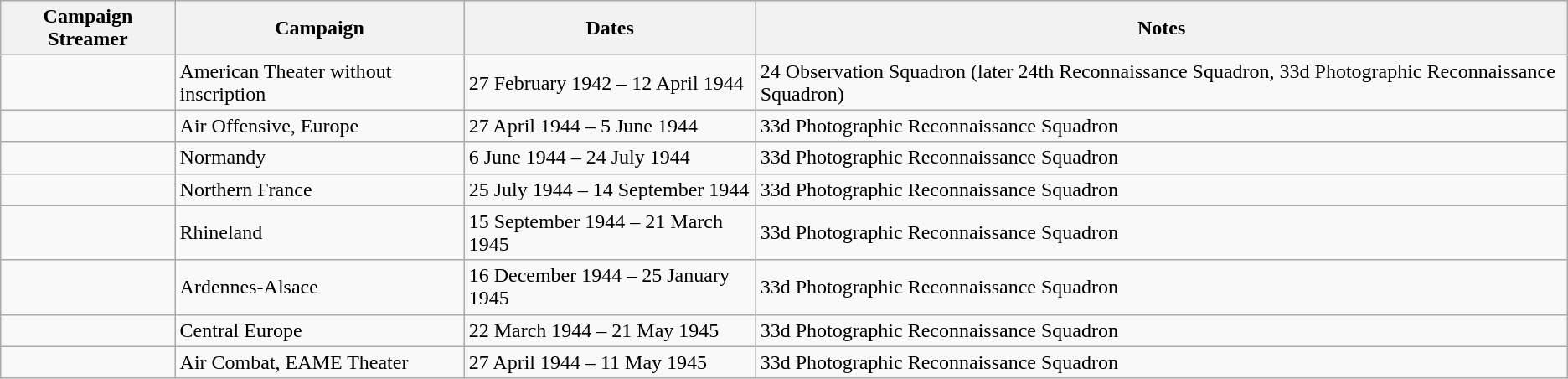<table class="wikitable">
<tr style="background:#efefef;">
<th>Campaign Streamer</th>
<th>Campaign</th>
<th>Dates</th>
<th>Notes</th>
</tr>
<tr>
<td></td>
<td>American Theater without inscription</td>
<td>27 February 1942 – 12 April 1944</td>
<td>24 Observation Squadron (later 24th Reconnaissance Squadron, 33d Photographic Reconnaissance Squadron)</td>
</tr>
<tr>
<td></td>
<td>Air Offensive, Europe</td>
<td>27 April 1944 – 5 June 1944</td>
<td>33d Photographic Reconnaissance Squadron</td>
</tr>
<tr>
<td></td>
<td>Normandy</td>
<td>6 June 1944 – 24 July 1944</td>
<td>33d Photographic Reconnaissance Squadron</td>
</tr>
<tr>
<td></td>
<td>Northern France</td>
<td>25 July 1944 – 14 September 1944</td>
<td>33d Photographic Reconnaissance Squadron</td>
</tr>
<tr>
<td></td>
<td>Rhineland</td>
<td>15 September 1944 – 21 March 1945</td>
<td>33d Photographic Reconnaissance Squadron</td>
</tr>
<tr>
<td></td>
<td>Ardennes-Alsace</td>
<td>16 December 1944 – 25 January 1945</td>
<td>33d Photographic Reconnaissance Squadron</td>
</tr>
<tr>
<td></td>
<td>Central Europe</td>
<td>22 March 1944 – 21 May 1945</td>
<td>33d Photographic Reconnaissance Squadron</td>
</tr>
<tr>
<td></td>
<td>Air Combat, EAME Theater</td>
<td>27 April 1944 – 11 May 1945</td>
<td>33d Photographic Reconnaissance Squadron</td>
</tr>
</table>
